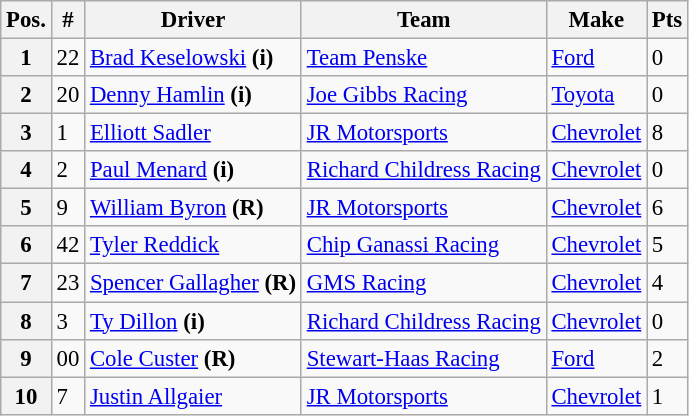<table class="wikitable" style="font-size:95%">
<tr>
<th>Pos.</th>
<th>#</th>
<th>Driver</th>
<th>Team</th>
<th>Make</th>
<th>Pts</th>
</tr>
<tr>
<th>1</th>
<td>22</td>
<td><a href='#'>Brad Keselowski</a> <strong>(i)</strong></td>
<td><a href='#'>Team Penske</a></td>
<td><a href='#'>Ford</a></td>
<td>0</td>
</tr>
<tr>
<th>2</th>
<td>20</td>
<td><a href='#'>Denny Hamlin</a> <strong>(i)</strong></td>
<td><a href='#'>Joe Gibbs Racing</a></td>
<td><a href='#'>Toyota</a></td>
<td>0</td>
</tr>
<tr>
<th>3</th>
<td>1</td>
<td><a href='#'>Elliott Sadler</a></td>
<td><a href='#'>JR Motorsports</a></td>
<td><a href='#'>Chevrolet</a></td>
<td>8</td>
</tr>
<tr>
<th>4</th>
<td>2</td>
<td><a href='#'>Paul Menard</a> <strong>(i)</strong></td>
<td><a href='#'>Richard Childress Racing</a></td>
<td><a href='#'>Chevrolet</a></td>
<td>0</td>
</tr>
<tr>
<th>5</th>
<td>9</td>
<td><a href='#'>William Byron</a> <strong>(R)</strong></td>
<td><a href='#'>JR Motorsports</a></td>
<td><a href='#'>Chevrolet</a></td>
<td>6</td>
</tr>
<tr>
<th>6</th>
<td>42</td>
<td><a href='#'>Tyler Reddick</a></td>
<td><a href='#'>Chip Ganassi Racing</a></td>
<td><a href='#'>Chevrolet</a></td>
<td>5</td>
</tr>
<tr>
<th>7</th>
<td>23</td>
<td><a href='#'>Spencer Gallagher</a> <strong>(R)</strong></td>
<td><a href='#'>GMS Racing</a></td>
<td><a href='#'>Chevrolet</a></td>
<td>4</td>
</tr>
<tr>
<th>8</th>
<td>3</td>
<td><a href='#'>Ty Dillon</a> <strong>(i)</strong></td>
<td><a href='#'>Richard Childress Racing</a></td>
<td><a href='#'>Chevrolet</a></td>
<td>0</td>
</tr>
<tr>
<th>9</th>
<td>00</td>
<td><a href='#'>Cole Custer</a> <strong>(R)</strong></td>
<td><a href='#'>Stewart-Haas Racing</a></td>
<td><a href='#'>Ford</a></td>
<td>2</td>
</tr>
<tr>
<th>10</th>
<td>7</td>
<td><a href='#'>Justin Allgaier</a></td>
<td><a href='#'>JR Motorsports</a></td>
<td><a href='#'>Chevrolet</a></td>
<td>1</td>
</tr>
</table>
